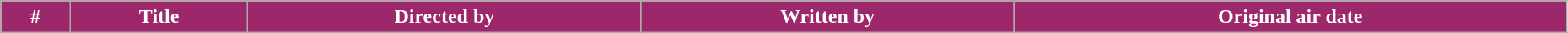<table class="wikitable plainrowheaders" style="width:98%; background:#fff;">
<tr style="color:white">
<th style="background:#9C276B;">#</th>
<th style="background:#9C276B;">Title</th>
<th style="background:#9C276B;">Directed by</th>
<th style="background:#9C276B;">Written by</th>
<th style="background:#9C276B;">Original air date<br></th>
</tr>
</table>
